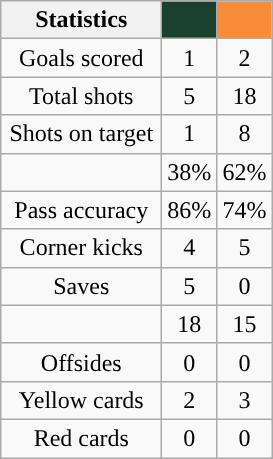<table class="wikitable" style="text-align: center">
<tr>
<th width=100>Statistics</th>
<th style="background: #1A4030; color: #FFFFFF;"> <a href='#'></a></th>
<th style="background: #F88C39; color: #FFFFFF;"> <a href='#'></a></th>
</tr>
<tr>
<td>Goals scored</td>
<td>1</td>
<td>2</td>
</tr>
<tr>
<td>Total shots</td>
<td>5</td>
<td>18</td>
</tr>
<tr>
<td>Shots on target</td>
<td>1</td>
<td>8</td>
</tr>
<tr>
<td></td>
<td>38%</td>
<td>62%</td>
</tr>
<tr>
<td>Pass accuracy</td>
<td>86%</td>
<td>74%</td>
</tr>
<tr>
<td>Corner kicks</td>
<td>4</td>
<td>5</td>
</tr>
<tr>
<td>Saves</td>
<td>5</td>
<td>0</td>
</tr>
<tr>
<td></td>
<td>18</td>
<td>15</td>
</tr>
<tr>
<td>Offsides</td>
<td>0</td>
<td>0</td>
</tr>
<tr>
<td>Yellow cards</td>
<td>2</td>
<td>3</td>
</tr>
<tr>
<td>Red cards</td>
<td>0</td>
<td>0</td>
</tr>
</table>
